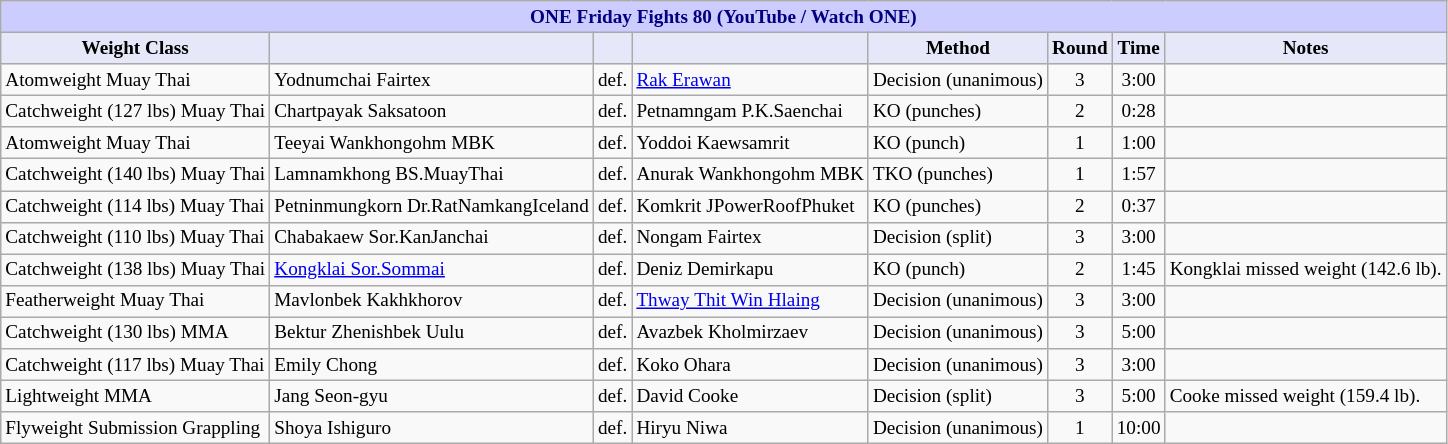<table class="wikitable" style="font-size: 80%;">
<tr>
<th colspan="8" style="background-color: #ccf; color: #000080; text-align: center;"><strong>ONE Friday Fights 80 (YouTube / Watch ONE)</strong></th>
</tr>
<tr>
<th colspan="1" style="background-color: #E6E8FA; color: #000000; text-align: center;">Weight Class</th>
<th colspan="1" style="background-color: #E6E8FA; color: #000000; text-align: center;"></th>
<th colspan="1" style="background-color: #E6E8FA; color: #000000; text-align: center;"></th>
<th colspan="1" style="background-color: #E6E8FA; color: #000000; text-align: center;"></th>
<th colspan="1" style="background-color: #E6E8FA; color: #000000; text-align: center;">Method</th>
<th colspan="1" style="background-color: #E6E8FA; color: #000000; text-align: center;">Round</th>
<th colspan="1" style="background-color: #E6E8FA; color: #000000; text-align: center;">Time</th>
<th colspan="1" style="background-color: #E6E8FA; color: #000000; text-align: center;">Notes</th>
</tr>
<tr>
<td>Atomweight Muay Thai</td>
<td> Yodnumchai Fairtex</td>
<td>def.</td>
<td> <a href='#'>Rak Erawan</a></td>
<td>Decision (unanimous)</td>
<td align=center>3</td>
<td align=center>3:00</td>
<td></td>
</tr>
<tr>
<td>Catchweight (127 lbs) Muay Thai</td>
<td> Chartpayak Saksatoon</td>
<td>def.</td>
<td> Petnamngam P.K.Saenchai</td>
<td>KO (punches)</td>
<td align=center>2</td>
<td align=center>0:28</td>
<td></td>
</tr>
<tr>
<td>Atomweight Muay Thai</td>
<td> Teeyai Wankhongohm MBK</td>
<td>def.</td>
<td> Yoddoi Kaewsamrit</td>
<td>KO (punch)</td>
<td align=center>1</td>
<td align=center>1:00</td>
<td></td>
</tr>
<tr>
<td>Catchweight (140 lbs) Muay Thai</td>
<td> Lamnamkhong BS.MuayThai</td>
<td>def.</td>
<td> Anurak Wankhongohm MBK</td>
<td>TKO (punches)</td>
<td align=center>1</td>
<td align=center>1:57</td>
<td></td>
</tr>
<tr>
<td>Catchweight (114 lbs) Muay Thai</td>
<td> Petninmungkorn Dr.RatNamkangIceland</td>
<td>def.</td>
<td> Komkrit JPowerRoofPhuket</td>
<td>KO (punches)</td>
<td align=center>2</td>
<td align=center>0:37</td>
<td></td>
</tr>
<tr>
<td>Catchweight (110 lbs) Muay Thai</td>
<td> Chabakaew Sor.KanJanchai</td>
<td>def.</td>
<td> Nongam Fairtex</td>
<td>Decision (split)</td>
<td align=center>3</td>
<td align=center>3:00</td>
<td></td>
</tr>
<tr>
<td>Catchweight (138 lbs) Muay Thai</td>
<td> <a href='#'>Kongklai Sor.Sommai</a></td>
<td>def.</td>
<td> Deniz Demirkapu</td>
<td>KO (punch)</td>
<td align=center>2</td>
<td align=center>1:45</td>
<td>Kongklai missed weight (142.6 lb).</td>
</tr>
<tr>
<td>Featherweight Muay Thai</td>
<td> Mavlonbek Kakhkhorov</td>
<td>def.</td>
<td> <a href='#'>Thway Thit Win Hlaing</a></td>
<td>Decision (unanimous)</td>
<td align=center>3</td>
<td align=center>3:00</td>
<td></td>
</tr>
<tr>
<td>Catchweight (130 lbs) MMA</td>
<td> Bektur Zhenishbek Uulu</td>
<td>def.</td>
<td> Avazbek Kholmirzaev</td>
<td>Decision (unanimous)</td>
<td align=center>3</td>
<td align=center>5:00</td>
<td></td>
</tr>
<tr>
<td>Catchweight (117 lbs) Muay Thai</td>
<td> Emily Chong</td>
<td>def.</td>
<td> Koko Ohara</td>
<td>Decision (unanimous)</td>
<td align=center>3</td>
<td align=center>3:00</td>
<td></td>
</tr>
<tr>
<td>Lightweight MMA</td>
<td> Jang Seon-gyu</td>
<td>def.</td>
<td> David Cooke</td>
<td>Decision (split)</td>
<td align=center>3</td>
<td align=center>5:00</td>
<td>Cooke missed weight (159.4 lb).</td>
</tr>
<tr>
<td>Flyweight Submission Grappling</td>
<td> Shoya Ishiguro</td>
<td>def.</td>
<td> Hiryu Niwa</td>
<td>Decision (unanimous)</td>
<td align=center>1</td>
<td align=center>10:00</td>
<td></td>
</tr>
</table>
